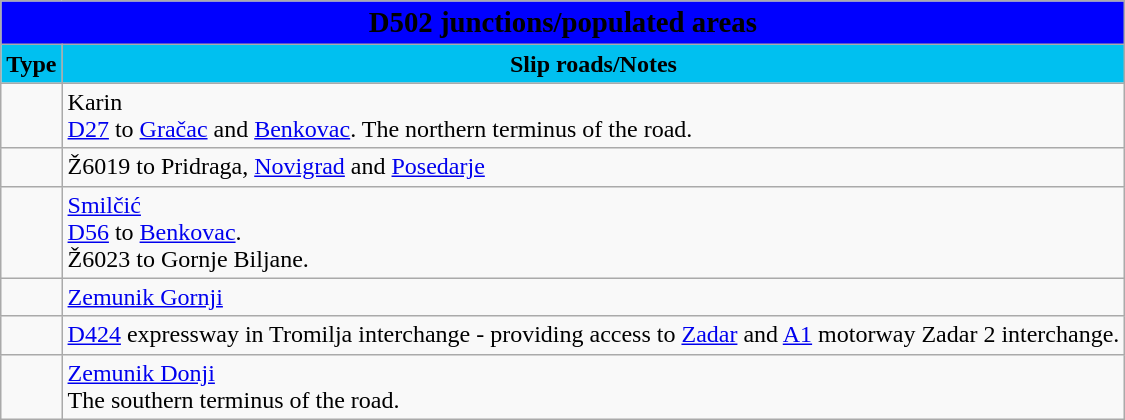<table class="wikitable">
<tr>
<td colspan=2 bgcolor=blue align=center style=margin-top:15><span><big><strong>D502 junctions/populated areas</strong></big></span></td>
</tr>
<tr>
<td align=center bgcolor=00c0f0><strong>Type</strong></td>
<td align=center bgcolor=00c0f0><strong>Slip roads/Notes</strong></td>
</tr>
<tr>
<td></td>
<td>Karin<br> <a href='#'>D27</a> to <a href='#'>Gračac</a> and <a href='#'>Benkovac</a>. The northern terminus of the road.</td>
</tr>
<tr>
<td></td>
<td>Ž6019 to Pridraga, <a href='#'>Novigrad</a> and <a href='#'>Posedarje</a></td>
</tr>
<tr>
<td></td>
<td><a href='#'>Smilčić</a><br> <a href='#'>D56</a> to <a href='#'>Benkovac</a>.<br>Ž6023 to Gornje Biljane.</td>
</tr>
<tr>
<td></td>
<td><a href='#'>Zemunik Gornji</a></td>
</tr>
<tr>
<td></td>
<td> <a href='#'>D424</a> expressway in Tromilja interchange - providing access to <a href='#'>Zadar</a> and <a href='#'>A1</a> motorway Zadar 2 interchange.</td>
</tr>
<tr>
<td></td>
<td><a href='#'>Zemunik Donji</a><br>The southern terminus of the road.</td>
</tr>
</table>
